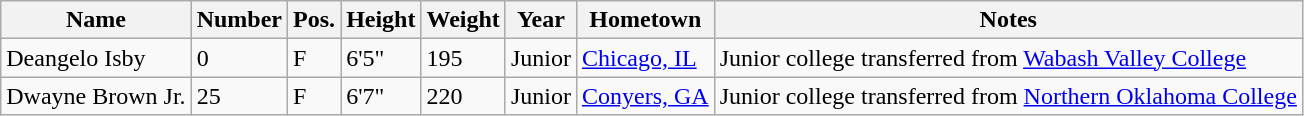<table class="wikitable sortable" border="1">
<tr>
<th>Name</th>
<th>Number</th>
<th>Pos.</th>
<th>Height</th>
<th>Weight</th>
<th>Year</th>
<th>Hometown</th>
<th class="unsortable">Notes</th>
</tr>
<tr>
<td>Deangelo Isby</td>
<td>0</td>
<td>F</td>
<td>6'5"</td>
<td>195</td>
<td>Junior</td>
<td><a href='#'>Chicago, IL</a></td>
<td>Junior college transferred from <a href='#'>Wabash Valley College</a></td>
</tr>
<tr>
<td>Dwayne Brown Jr.</td>
<td>25</td>
<td>F</td>
<td>6'7"</td>
<td>220</td>
<td>Junior</td>
<td><a href='#'>Conyers, GA</a></td>
<td>Junior college transferred from <a href='#'>Northern Oklahoma College</a></td>
</tr>
</table>
